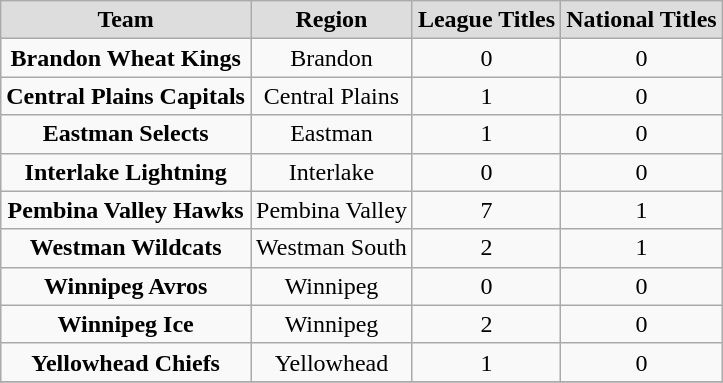<table class="wikitable">
<tr align="center"  bgcolor="#dddddd">
<td><strong>Team</strong></td>
<td><strong>Region</strong></td>
<td><strong>League Titles</strong></td>
<td><strong>National Titles</strong></td>
</tr>
<tr align="center">
<td><strong>Brandon Wheat Kings</strong></td>
<td>Brandon</td>
<td>0</td>
<td>0</td>
</tr>
<tr align="center">
<td><strong>Central Plains Capitals</strong></td>
<td>Central Plains</td>
<td>1</td>
<td>0</td>
</tr>
<tr align="center">
<td><strong>Eastman Selects</strong></td>
<td>Eastman</td>
<td>1</td>
<td>0</td>
</tr>
<tr align="center">
<td><strong>Interlake Lightning</strong></td>
<td>Interlake</td>
<td>0</td>
<td>0</td>
</tr>
<tr align="center">
<td><strong>Pembina Valley Hawks</strong></td>
<td>Pembina Valley</td>
<td>7</td>
<td>1</td>
</tr>
<tr align="center">
<td><strong>Westman Wildcats</strong></td>
<td>Westman South</td>
<td>2</td>
<td>1</td>
</tr>
<tr align="center">
<td><strong>Winnipeg Avros</strong></td>
<td>Winnipeg</td>
<td>0</td>
<td>0</td>
</tr>
<tr align="center">
<td><strong>Winnipeg Ice</strong></td>
<td>Winnipeg</td>
<td>2</td>
<td>0</td>
</tr>
<tr align="center">
<td><strong>Yellowhead Chiefs</strong></td>
<td>Yellowhead</td>
<td>1</td>
<td>0</td>
</tr>
<tr align="center">
</tr>
</table>
